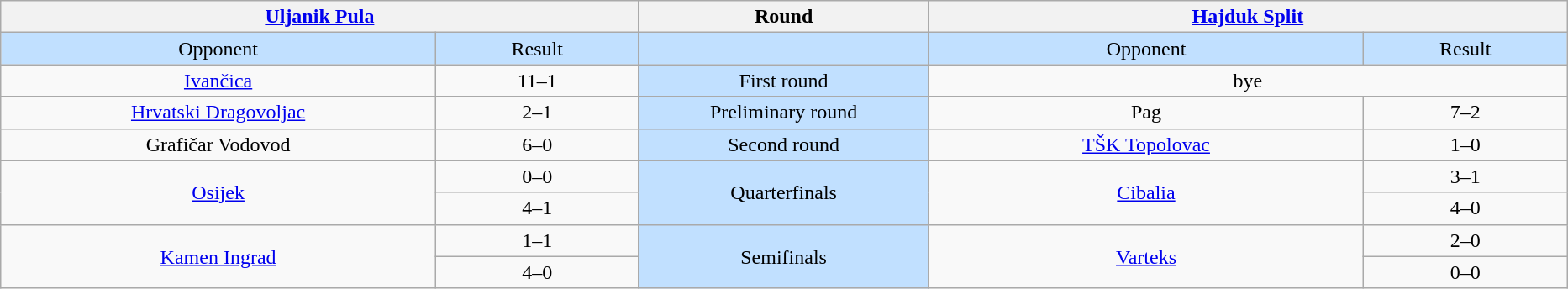<table class="wikitable" style="text-align: center;">
<tr>
<th colspan=2><a href='#'>Uljanik Pula</a></th>
<th>Round</th>
<th colspan=2><a href='#'>Hajduk Split</a></th>
</tr>
<tr bgcolor=#c1e0ff>
<td width=15%>Opponent</td>
<td width=7%>Result</td>
<td width=10%></td>
<td width=15%>Opponent</td>
<td width=7%>Result</td>
</tr>
<tr>
<td rowspan=1 align=center><a href='#'>Ivančica</a></td>
<td>11–1</td>
<td rowspan=1 bgcolor=#c1e0ff>First round</td>
<td rowspan=1 colspan=2 align=center>bye</td>
</tr>
<tr>
<td rowspan=1 align=center><a href='#'>Hrvatski Dragovoljac</a></td>
<td>2–1</td>
<td rowspan=1 bgcolor=#c1e0ff>Preliminary round</td>
<td rowspan=1 align=center>Pag</td>
<td>7–2</td>
</tr>
<tr>
<td rowspan=1 align=center>Grafičar Vodovod</td>
<td>6–0</td>
<td rowspan=1 bgcolor=#c1e0ff>Second round</td>
<td rowspan=1 align=center><a href='#'>TŠK Topolovac</a></td>
<td>1–0</td>
</tr>
<tr>
<td rowspan=2 align=center><a href='#'>Osijek</a></td>
<td>0–0</td>
<td rowspan=2 bgcolor=#c1e0ff>Quarterfinals</td>
<td rowspan=2 align=center><a href='#'>Cibalia</a></td>
<td>3–1</td>
</tr>
<tr>
<td>4–1</td>
<td>4–0</td>
</tr>
<tr>
<td rowspan=2 align=center><a href='#'>Kamen Ingrad</a></td>
<td>1–1</td>
<td rowspan=2 bgcolor=#c1e0ff>Semifinals</td>
<td rowspan=2 align=center><a href='#'>Varteks</a></td>
<td>2–0</td>
</tr>
<tr>
<td>4–0</td>
<td>0–0</td>
</tr>
</table>
